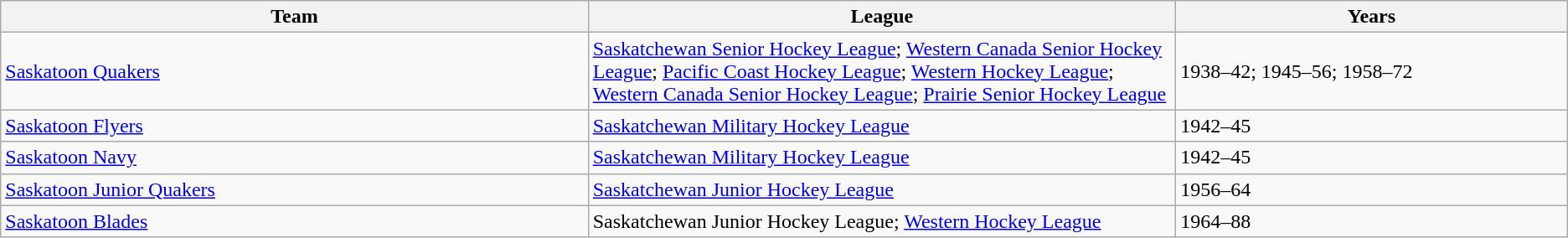<table class="wikitable">
<tr>
<th bgcolor="#DDDDFF" width="15%">Team</th>
<th bgcolor="#DDDDFF" width="15%">League</th>
<th bgcolor="#DDDDFF" width="10%">Years</th>
</tr>
<tr>
<td><a href='#'>Saskatoon Quakers</a></td>
<td><a href='#'>Saskatchewan Senior Hockey League</a>; <a href='#'>Western Canada Senior Hockey League</a>; <a href='#'>Pacific Coast Hockey League</a>; <a href='#'>Western Hockey League</a>; <a href='#'>Western Canada Senior Hockey League</a>; <a href='#'>Prairie Senior Hockey League</a></td>
<td>1938–42; 1945–56; 1958–72</td>
</tr>
<tr>
<td><a href='#'>Saskatoon Flyers</a></td>
<td><a href='#'>Saskatchewan Military Hockey League</a></td>
<td>1942–45</td>
</tr>
<tr>
<td><a href='#'>Saskatoon Navy</a></td>
<td><a href='#'>Saskatchewan Military Hockey League</a></td>
<td>1942–45</td>
</tr>
<tr>
<td><a href='#'>Saskatoon Junior Quakers</a></td>
<td><a href='#'>Saskatchewan Junior Hockey League</a></td>
<td>1956–64</td>
</tr>
<tr>
<td><a href='#'>Saskatoon Blades</a></td>
<td>Saskatchewan Junior Hockey League; <a href='#'>Western Hockey League</a></td>
<td>1964–88</td>
</tr>
</table>
